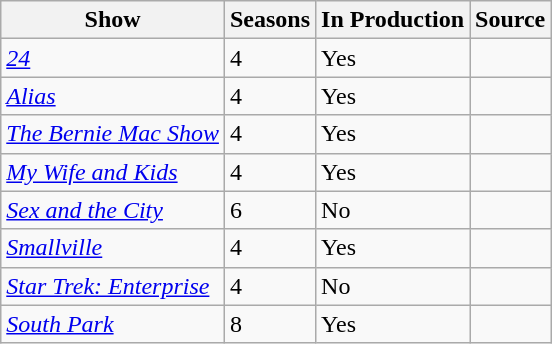<table class="wikitable">
<tr ">
<th>Show</th>
<th>Seasons</th>
<th>In Production</th>
<th>Source</th>
</tr>
<tr>
<td><em><a href='#'>24</a></em></td>
<td>4</td>
<td rowspan="1">Yes</td>
<td></td>
</tr>
<tr>
<td><em><a href='#'>Alias</a></em></td>
<td>4</td>
<td rowspan="1">Yes</td>
<td></td>
</tr>
<tr>
<td><em><a href='#'>The Bernie Mac Show</a></em></td>
<td>4</td>
<td rowspan="1">Yes</td>
<td></td>
</tr>
<tr>
<td><em><a href='#'>My Wife and Kids</a></em></td>
<td>4</td>
<td rowspan="1">Yes</td>
<td></td>
</tr>
<tr>
<td><em><a href='#'>Sex and the City</a></em></td>
<td>6</td>
<td rowspan="1">No</td>
<td></td>
</tr>
<tr>
<td><em><a href='#'>Smallville</a></em></td>
<td>4</td>
<td rowspan="1">Yes</td>
<td></td>
</tr>
<tr>
<td><em><a href='#'>Star Trek: Enterprise</a></em></td>
<td>4</td>
<td rowspan="1">No</td>
<td></td>
</tr>
<tr>
<td><em><a href='#'>South Park</a></em></td>
<td>8</td>
<td rowspan="1">Yes</td>
<td></td>
</tr>
</table>
